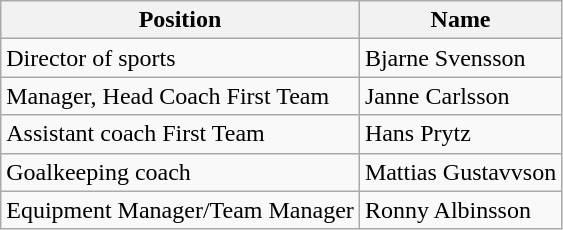<table class="wikitable">
<tr>
<th>Position</th>
<th>Name</th>
</tr>
<tr>
<td>Director of sports</td>
<td> Bjarne Svensson</td>
</tr>
<tr>
<td>Manager, Head Coach First Team</td>
<td> Janne Carlsson</td>
</tr>
<tr>
<td>Assistant coach First Team</td>
<td> Hans Prytz</td>
</tr>
<tr>
<td>Goalkeeping coach</td>
<td> Mattias Gustavvson</td>
</tr>
<tr>
<td>Equipment Manager/Team Manager</td>
<td> Ronny Albinsson</td>
</tr>
</table>
